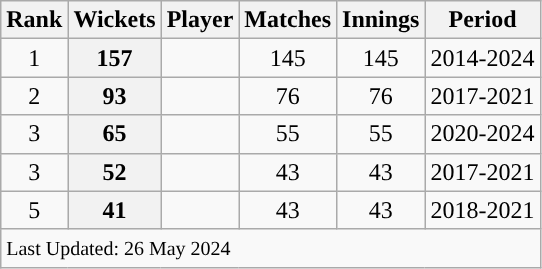<table class="wikitable">
<tr>
<th style="text-align:center;">Rank</th>
<th style="text-align:center;">Wickets</th>
<th style="text-align:center;">Player</th>
<th style="text-align:center;">Matches</th>
<th style="text-align:center;">Innings</th>
<th style="text-align:center;">Period</th>
</tr>
<tr>
<td align=center>1</td>
<th scope=row style=text-align:center;>157</th>
<td> </td>
<td align=center>145</td>
<td align=center>145</td>
<td>2014-2024</td>
</tr>
<tr>
<td align=center>2</td>
<th scope=row style=text-align:center;>93</th>
<td></td>
<td align=center>76</td>
<td align=center>76</td>
<td>2017-2021</td>
</tr>
<tr>
<td align=center>3</td>
<th scope=row style=text-align:center;>65</th>
<td> </td>
<td align=center>55</td>
<td align=center>55</td>
<td>2020-2024</td>
</tr>
<tr>
<td align=center>3</td>
<th scope=row style=text-align:center;>52</th>
<td></td>
<td align=center>43</td>
<td align=center>43</td>
<td>2017-2021</td>
</tr>
<tr>
<td align=center>5</td>
<th scope=row style=text-align:center;>41</th>
<td></td>
<td align=center>43</td>
<td align=center>43</td>
<td>2018-2021</td>
</tr>
<tr class=sortbottom>
<td colspan=7><small>Last Updated: 26 May 2024</small> </td>
</tr>
</table>
